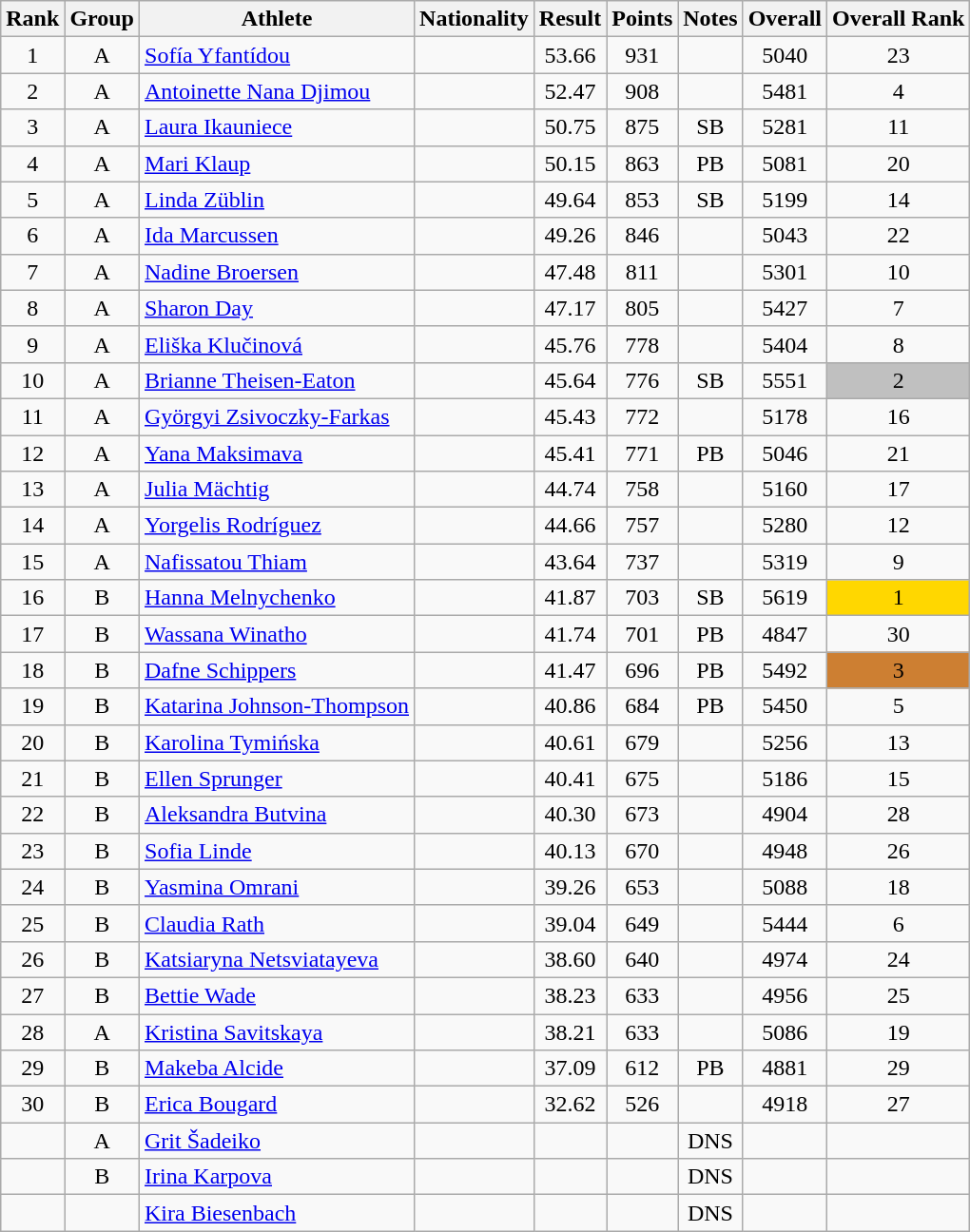<table class="wikitable sortable" style="text-align:center">
<tr>
<th>Rank</th>
<th>Group</th>
<th>Athlete</th>
<th>Nationality</th>
<th>Result</th>
<th>Points</th>
<th>Notes</th>
<th>Overall</th>
<th>Overall Rank</th>
</tr>
<tr>
<td>1</td>
<td>A</td>
<td align=left><a href='#'>Sofía Yfantídou</a></td>
<td align=left></td>
<td>53.66</td>
<td>931</td>
<td></td>
<td>5040</td>
<td>23</td>
</tr>
<tr>
<td>2</td>
<td>A</td>
<td align=left><a href='#'>Antoinette Nana Djimou</a></td>
<td align=left></td>
<td>52.47</td>
<td>908</td>
<td></td>
<td>5481</td>
<td>4</td>
</tr>
<tr>
<td>3</td>
<td>A</td>
<td align=left><a href='#'>Laura Ikauniece</a></td>
<td align=left></td>
<td>50.75</td>
<td>875</td>
<td>SB</td>
<td>5281</td>
<td>11</td>
</tr>
<tr>
<td>4</td>
<td>A</td>
<td align=left><a href='#'>Mari Klaup</a></td>
<td align=left></td>
<td>50.15</td>
<td>863</td>
<td>PB</td>
<td>5081</td>
<td>20</td>
</tr>
<tr>
<td>5</td>
<td>A</td>
<td align=left><a href='#'>Linda Züblin</a></td>
<td align=left></td>
<td>49.64</td>
<td>853</td>
<td>SB</td>
<td>5199</td>
<td>14</td>
</tr>
<tr>
<td>6</td>
<td>A</td>
<td align=left><a href='#'>Ida Marcussen</a></td>
<td align=left></td>
<td>49.26</td>
<td>846</td>
<td></td>
<td>5043</td>
<td>22</td>
</tr>
<tr>
<td>7</td>
<td>A</td>
<td align=left><a href='#'>Nadine Broersen</a></td>
<td align=left></td>
<td>47.48</td>
<td>811</td>
<td></td>
<td>5301</td>
<td>10</td>
</tr>
<tr>
<td>8</td>
<td>A</td>
<td align=left><a href='#'>Sharon Day</a></td>
<td align=left></td>
<td>47.17</td>
<td>805</td>
<td></td>
<td>5427</td>
<td>7</td>
</tr>
<tr>
<td>9</td>
<td>A</td>
<td align=left><a href='#'>Eliška Klučinová</a></td>
<td align=left></td>
<td>45.76</td>
<td>778</td>
<td></td>
<td>5404</td>
<td>8</td>
</tr>
<tr>
<td>10</td>
<td>A</td>
<td align=left><a href='#'>Brianne Theisen-Eaton</a></td>
<td align=left></td>
<td>45.64</td>
<td>776</td>
<td>SB</td>
<td>5551</td>
<td style="background-color:#c0c0c0">2</td>
</tr>
<tr>
<td>11</td>
<td>A</td>
<td align=left><a href='#'>Györgyi Zsivoczky-Farkas</a></td>
<td align=left></td>
<td>45.43</td>
<td>772</td>
<td></td>
<td>5178</td>
<td>16</td>
</tr>
<tr>
<td>12</td>
<td>A</td>
<td align=left><a href='#'>Yana Maksimava</a></td>
<td align=left></td>
<td>45.41</td>
<td>771</td>
<td>PB</td>
<td>5046</td>
<td>21</td>
</tr>
<tr>
<td>13</td>
<td>A</td>
<td align=left><a href='#'>Julia Mächtig</a></td>
<td align=left></td>
<td>44.74</td>
<td>758</td>
<td></td>
<td>5160</td>
<td>17</td>
</tr>
<tr>
<td>14</td>
<td>A</td>
<td align=left><a href='#'>Yorgelis Rodríguez</a></td>
<td align=left></td>
<td>44.66</td>
<td>757</td>
<td></td>
<td>5280</td>
<td>12</td>
</tr>
<tr>
<td>15</td>
<td>A</td>
<td align=left><a href='#'>Nafissatou Thiam</a></td>
<td align=left></td>
<td>43.64</td>
<td>737</td>
<td></td>
<td>5319</td>
<td>9</td>
</tr>
<tr>
<td>16</td>
<td>B</td>
<td align=left><a href='#'>Hanna Melnychenko</a></td>
<td align=left></td>
<td>41.87</td>
<td>703</td>
<td>SB</td>
<td>5619</td>
<td style="background-color:#ffd700">1</td>
</tr>
<tr>
<td>17</td>
<td>B</td>
<td align=left><a href='#'>Wassana Winatho</a></td>
<td align=left></td>
<td>41.74</td>
<td>701</td>
<td>PB</td>
<td>4847</td>
<td>30</td>
</tr>
<tr>
<td>18</td>
<td>B</td>
<td align=left><a href='#'>Dafne Schippers</a></td>
<td align=left></td>
<td>41.47</td>
<td>696</td>
<td>PB</td>
<td>5492</td>
<td style="background-color:#cd7f32">3</td>
</tr>
<tr>
<td>19</td>
<td>B</td>
<td align=left><a href='#'>Katarina Johnson-Thompson</a></td>
<td align=left></td>
<td>40.86</td>
<td>684</td>
<td>PB</td>
<td>5450</td>
<td>5</td>
</tr>
<tr>
<td>20</td>
<td>B</td>
<td align=left><a href='#'>Karolina Tymińska</a></td>
<td align=left></td>
<td>40.61</td>
<td>679</td>
<td></td>
<td>5256</td>
<td>13</td>
</tr>
<tr>
<td>21</td>
<td>B</td>
<td align=left><a href='#'>Ellen Sprunger</a></td>
<td align=left></td>
<td>40.41</td>
<td>675</td>
<td></td>
<td>5186</td>
<td>15</td>
</tr>
<tr>
<td>22</td>
<td>B</td>
<td align=left><a href='#'>Aleksandra Butvina</a></td>
<td align=left></td>
<td>40.30</td>
<td>673</td>
<td></td>
<td>4904</td>
<td>28</td>
</tr>
<tr>
<td>23</td>
<td>B</td>
<td align=left><a href='#'>Sofia Linde</a></td>
<td align=left></td>
<td>40.13</td>
<td>670</td>
<td></td>
<td>4948</td>
<td>26</td>
</tr>
<tr>
<td>24</td>
<td>B</td>
<td align=left><a href='#'>Yasmina Omrani</a></td>
<td align=left></td>
<td>39.26</td>
<td>653</td>
<td></td>
<td>5088</td>
<td>18</td>
</tr>
<tr>
<td>25</td>
<td>B</td>
<td align=left><a href='#'>Claudia Rath</a></td>
<td align=left></td>
<td>39.04</td>
<td>649</td>
<td></td>
<td>5444</td>
<td>6</td>
</tr>
<tr>
<td>26</td>
<td>B</td>
<td align=left><a href='#'>Katsiaryna Netsviatayeva</a></td>
<td align=left></td>
<td>38.60</td>
<td>640</td>
<td></td>
<td>4974</td>
<td>24</td>
</tr>
<tr>
<td>27</td>
<td>B</td>
<td align=left><a href='#'>Bettie Wade</a></td>
<td align=left></td>
<td>38.23</td>
<td>633</td>
<td></td>
<td>4956</td>
<td>25</td>
</tr>
<tr>
<td>28</td>
<td>A</td>
<td align=left><a href='#'>Kristina Savitskaya</a></td>
<td align=left></td>
<td>38.21</td>
<td>633</td>
<td></td>
<td>5086</td>
<td>19</td>
</tr>
<tr>
<td>29</td>
<td>B</td>
<td align=left><a href='#'>Makeba Alcide</a></td>
<td align=left></td>
<td>37.09</td>
<td>612</td>
<td>PB</td>
<td>4881</td>
<td>29</td>
</tr>
<tr>
<td>30</td>
<td>B</td>
<td align=left><a href='#'>Erica Bougard</a></td>
<td align=left></td>
<td>32.62</td>
<td>526</td>
<td></td>
<td>4918</td>
<td>27</td>
</tr>
<tr>
<td></td>
<td>A</td>
<td align=left><a href='#'>Grit Šadeiko</a></td>
<td align=left></td>
<td></td>
<td></td>
<td>DNS</td>
<td></td>
<td></td>
</tr>
<tr>
<td></td>
<td>B</td>
<td align=left><a href='#'>Irina Karpova</a></td>
<td align=left></td>
<td></td>
<td></td>
<td>DNS</td>
<td></td>
<td></td>
</tr>
<tr>
<td></td>
<td></td>
<td align=left><a href='#'>Kira Biesenbach</a></td>
<td align=left></td>
<td></td>
<td></td>
<td>DNS</td>
<td></td>
<td></td>
</tr>
</table>
